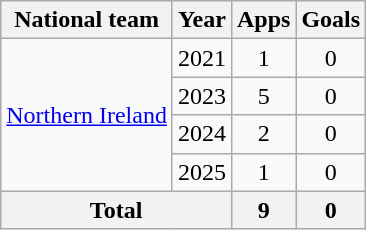<table class="wikitable" style="text-align:center">
<tr>
<th>National team</th>
<th>Year</th>
<th>Apps</th>
<th>Goals</th>
</tr>
<tr>
<td rowspan="4"><a href='#'>Northern Ireland</a></td>
<td>2021</td>
<td>1</td>
<td>0</td>
</tr>
<tr>
<td>2023</td>
<td>5</td>
<td>0</td>
</tr>
<tr>
<td>2024</td>
<td>2</td>
<td>0</td>
</tr>
<tr>
<td>2025</td>
<td>1</td>
<td>0</td>
</tr>
<tr>
<th colspan="2">Total</th>
<th>9</th>
<th>0</th>
</tr>
</table>
